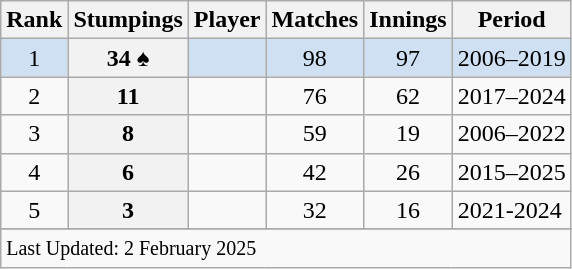<table class="wikitable sortable">
<tr>
<th scope=col>Rank</th>
<th scope=col>Stumpings</th>
<th scope=col>Player</th>
<th scope=col>Matches</th>
<th scope=col>Innings</th>
<th scope=col>Period</th>
</tr>
<tr bgcolor=#cee0f2>
<td align=center>1</td>
<th scope=row style=text-align:center;>34 ♠</th>
<td></td>
<td align=center>98</td>
<td align=center>97</td>
<td>2006–2019</td>
</tr>
<tr>
<td align=center>2</td>
<th scope=row style=text-align:center;>11</th>
<td></td>
<td align=center>76</td>
<td align=center>62</td>
<td>2017–2024</td>
</tr>
<tr>
<td align=center>3</td>
<th scope=row style=text-align:center;>8</th>
<td></td>
<td align=center>59</td>
<td align=center>19</td>
<td>2006–2022</td>
</tr>
<tr>
<td align=center>4</td>
<th scope=row style=text-align:center;>6</th>
<td></td>
<td align=center>42</td>
<td align="center">26</td>
<td>2015–2025</td>
</tr>
<tr>
<td align=center>5</td>
<th scope=row style=text-align:center;>3</th>
<td></td>
<td align=center>32</td>
<td align=center>16</td>
<td>2021-2024</td>
</tr>
<tr>
</tr>
<tr class=sortbottom>
<td colspan=6><small>Last Updated: 2 February 2025</small></td>
</tr>
</table>
